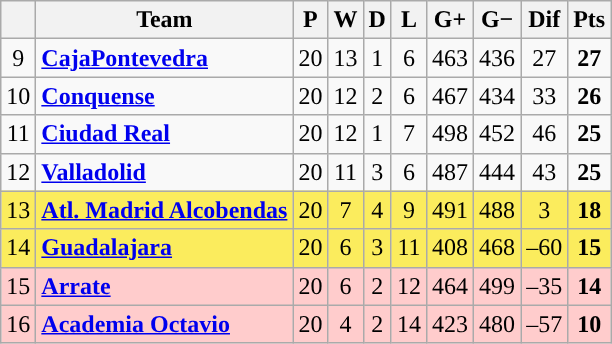<table class="wikitable sortable" style="text-align: center;">
<tr>
<th align="center"></th>
<th align="center">Team</th>
<th align="center">P</th>
<th align="center">W</th>
<th align="center">D</th>
<th align="center">L</th>
<th align="center">G+</th>
<th align="center">G−</th>
<th align="center">Dif</th>
<th align="center">Pts</th>
</tr>
<tr style="background:">
<td>9</td>
<td align="left"><strong><a href='#'>CajaPontevedra</a></strong></td>
<td>20</td>
<td>13</td>
<td>1</td>
<td>6</td>
<td>463</td>
<td>436</td>
<td>27</td>
<td><strong>27</strong></td>
</tr>
<tr style="background:">
<td>10</td>
<td align="left"><strong><a href='#'>Conquense</a></strong></td>
<td>20</td>
<td>12</td>
<td>2</td>
<td>6</td>
<td>467</td>
<td>434</td>
<td>33</td>
<td><strong>26</strong></td>
</tr>
<tr style="background:">
<td>11</td>
<td align="left"><strong><a href='#'>Ciudad Real</a></strong></td>
<td>20</td>
<td>12</td>
<td>1</td>
<td>7</td>
<td>498</td>
<td>452</td>
<td>46</td>
<td><strong>25</strong></td>
</tr>
<tr style="background:">
<td>12</td>
<td align="left"><strong><a href='#'>Valladolid</a></strong></td>
<td>20</td>
<td>11</td>
<td>3</td>
<td>6</td>
<td>487</td>
<td>444</td>
<td>43</td>
<td><strong>25</strong></td>
</tr>
<tr style="background: #FBEC5D;">
<td>13</td>
<td align="left"><strong><a href='#'>Atl. Madrid Alcobendas</a></strong></td>
<td>20</td>
<td>7</td>
<td>4</td>
<td>9</td>
<td>491</td>
<td>488</td>
<td>3</td>
<td><strong>18</strong></td>
</tr>
<tr style="background: #FBEC5D;">
<td>14</td>
<td align="left"><strong><a href='#'>Guadalajara</a></strong></td>
<td>20</td>
<td>6</td>
<td>3</td>
<td>11</td>
<td>408</td>
<td>468</td>
<td>–60</td>
<td><strong>15</strong></td>
</tr>
<tr style="background: #FFCCCC;">
<td>15</td>
<td align="left"><strong><a href='#'>Arrate</a></strong></td>
<td>20</td>
<td>6</td>
<td>2</td>
<td>12</td>
<td>464</td>
<td>499</td>
<td>–35</td>
<td><strong>14</strong></td>
</tr>
<tr style="background: #FFCCCC;">
<td>16</td>
<td align="left"><strong><a href='#'>Academia Octavio</a></strong></td>
<td>20</td>
<td>4</td>
<td>2</td>
<td>14</td>
<td>423</td>
<td>480</td>
<td>–57</td>
<td><strong>10</strong></td>
</tr>
</table>
